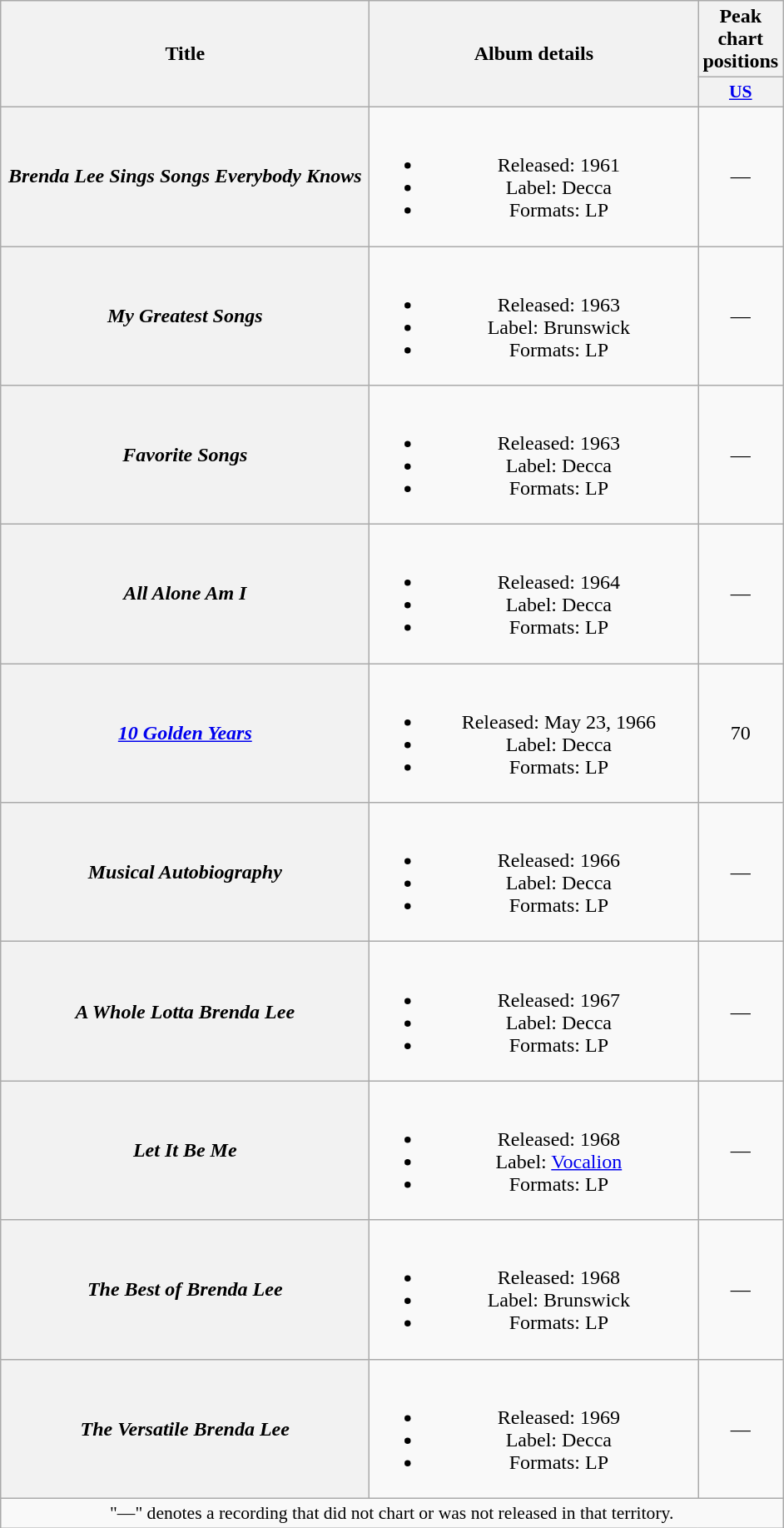<table class="wikitable plainrowheaders" style="text-align:center;">
<tr>
<th scope="col" rowspan="2" style="width:18em;">Title</th>
<th scope="col" rowspan="2" style="width:16em;">Album details</th>
<th scope="col" colspan="1">Peak<br>chart<br>positions</th>
</tr>
<tr>
<th scope="col" style="width:2em;font-size:90%;"><a href='#'>US</a><br></th>
</tr>
<tr>
<th scope="row"><em>Brenda Lee Sings Songs Everybody Knows</em></th>
<td><br><ul><li>Released: 1961</li><li>Label: Decca</li><li>Formats: LP</li></ul></td>
<td>—</td>
</tr>
<tr>
<th scope="row"><em>My Greatest Songs</em></th>
<td><br><ul><li>Released: 1963</li><li>Label: Brunswick</li><li>Formats: LP</li></ul></td>
<td>—</td>
</tr>
<tr>
<th scope="row"><em>Favorite Songs</em></th>
<td><br><ul><li>Released: 1963</li><li>Label: Decca</li><li>Formats: LP</li></ul></td>
<td>—</td>
</tr>
<tr>
<th scope="row"><em>All Alone Am I</em></th>
<td><br><ul><li>Released: 1964</li><li>Label: Decca</li><li>Formats: LP</li></ul></td>
<td>—</td>
</tr>
<tr>
<th scope="row"><em><a href='#'>10 Golden Years</a></em></th>
<td><br><ul><li>Released: May 23, 1966</li><li>Label: Decca</li><li>Formats: LP</li></ul></td>
<td>70</td>
</tr>
<tr>
<th scope="row"><em>Musical Autobiography</em></th>
<td><br><ul><li>Released: 1966</li><li>Label: Decca</li><li>Formats: LP</li></ul></td>
<td>—</td>
</tr>
<tr>
<th scope="row"><em>A Whole Lotta Brenda Lee</em></th>
<td><br><ul><li>Released: 1967</li><li>Label: Decca</li><li>Formats: LP</li></ul></td>
<td>—</td>
</tr>
<tr>
<th scope="row"><em>Let It Be Me</em></th>
<td><br><ul><li>Released: 1968</li><li>Label: <a href='#'>Vocalion</a></li><li>Formats: LP</li></ul></td>
<td>—</td>
</tr>
<tr>
<th scope="row"><em>The Best of Brenda Lee</em></th>
<td><br><ul><li>Released: 1968</li><li>Label: Brunswick</li><li>Formats: LP</li></ul></td>
<td>—</td>
</tr>
<tr>
<th scope="row"><em>The Versatile Brenda Lee</em></th>
<td><br><ul><li>Released: 1969</li><li>Label: Decca</li><li>Formats: LP</li></ul></td>
<td>—</td>
</tr>
<tr>
<td colspan="3" style="font-size:90%">"—" denotes a recording that did not chart or was not released in that territory.</td>
</tr>
</table>
